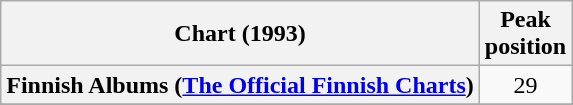<table class="wikitable sortable plainrowheaders">
<tr>
<th>Chart (1993)</th>
<th>Peak<br>position</th>
</tr>
<tr>
<th scope="row">Finnish Albums (<a href='#'>The Official Finnish Charts</a>)</th>
<td align="center">29</td>
</tr>
<tr>
</tr>
<tr>
</tr>
</table>
